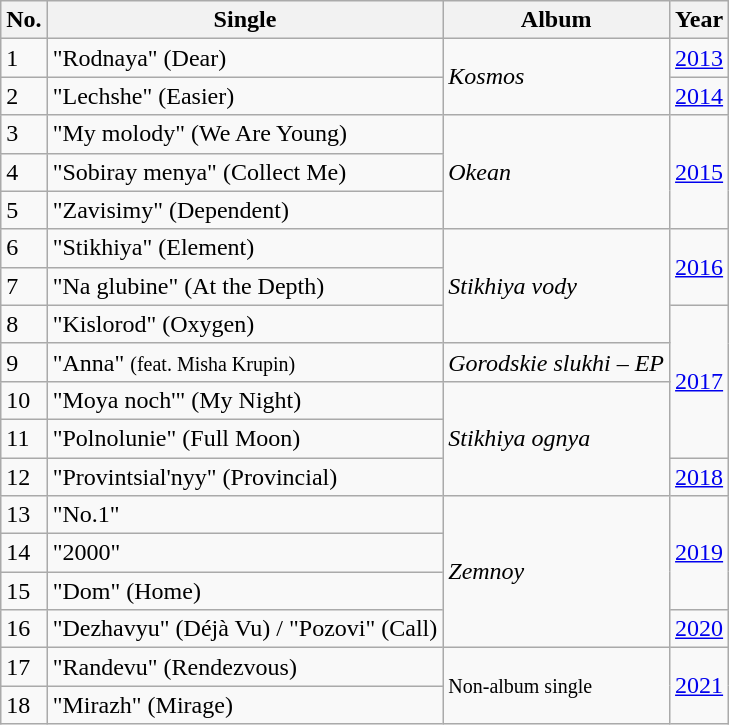<table class="wikitable">
<tr>
<th>No.</th>
<th>Single</th>
<th>Album</th>
<th>Year</th>
</tr>
<tr>
<td>1</td>
<td>"Rodnaya" (Dear)</td>
<td rowspan="2"><em>Kosmos</em></td>
<td><a href='#'>2013</a></td>
</tr>
<tr>
<td>2</td>
<td>"Lechshe" (Easier)</td>
<td><a href='#'>2014</a></td>
</tr>
<tr>
<td>3</td>
<td>"My molody" (We Are Young)</td>
<td rowspan="3"><em>Okean</em></td>
<td rowspan="3"><a href='#'>2015</a></td>
</tr>
<tr>
<td>4</td>
<td>"Sobiray menya" (Collect Me)</td>
</tr>
<tr>
<td>5</td>
<td>"Zavisimy" (Dependent)</td>
</tr>
<tr>
<td>6</td>
<td>"Stikhiya" (Element)</td>
<td rowspan="3"><em>Stikhiya vody</em></td>
<td rowspan="2"><a href='#'>2016</a></td>
</tr>
<tr>
<td>7</td>
<td>"Na glubine" (At the Depth)</td>
</tr>
<tr>
<td>8</td>
<td>"Kislorod" (Oxygen)</td>
<td rowspan="4"><a href='#'>2017</a></td>
</tr>
<tr>
<td>9</td>
<td>"Anna" <small>(feat. Misha Krupin)</small></td>
<td><em>Gorodskie slukhi – EP</em></td>
</tr>
<tr>
<td>10</td>
<td>"Moya noch'" (My Night)</td>
<td rowspan="3"><em>Stikhiya ognya</em></td>
</tr>
<tr>
<td>11</td>
<td>"Polnolunie" (Full Moon)</td>
</tr>
<tr>
<td>12</td>
<td>"Provintsial'nyy" (Provincial)</td>
<td><a href='#'>2018</a></td>
</tr>
<tr>
<td>13</td>
<td>"No.1"</td>
<td rowspan="4"><em>Zemnoy</em></td>
<td rowspan="3"><a href='#'>2019</a></td>
</tr>
<tr>
<td>14</td>
<td>"2000"</td>
</tr>
<tr>
<td>15</td>
<td>"Dom" (Home)</td>
</tr>
<tr>
<td>16</td>
<td>"Dezhavyu" (Déjà Vu) / "Pozovi" (Call)</td>
<td><a href='#'>2020</a></td>
</tr>
<tr>
<td>17</td>
<td>"Randevu" (Rendezvous)</td>
<td rowspan="2"><small>Non-album single</small></td>
<td rowspan="2"><a href='#'>2021</a></td>
</tr>
<tr>
<td>18</td>
<td>"Mirazh" (Mirage)</td>
</tr>
</table>
